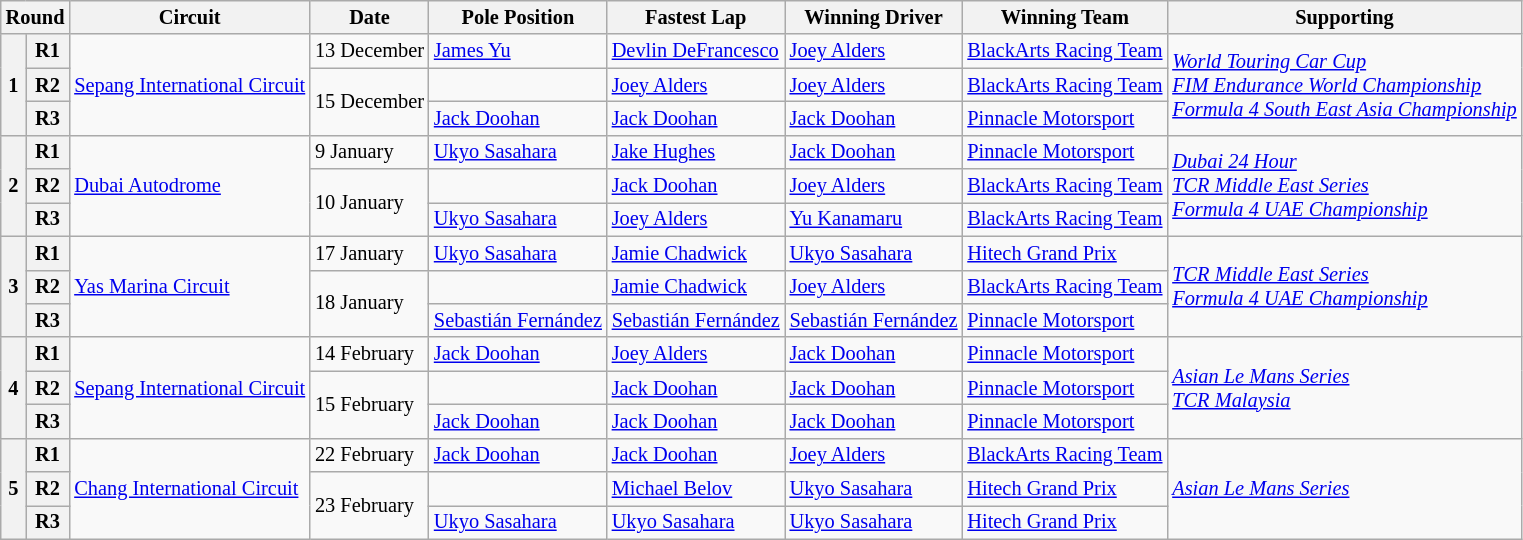<table class="wikitable" style="font-size:85%">
<tr>
<th colspan=2>Round</th>
<th>Circuit</th>
<th>Date</th>
<th>Pole Position</th>
<th>Fastest Lap</th>
<th>Winning Driver</th>
<th>Winning Team</th>
<th>Supporting</th>
</tr>
<tr>
<th rowspan=3>1</th>
<th>R1</th>
<td rowspan=3 nowrap> <a href='#'>Sepang International Circuit</a></td>
<td nowrap>13 December</td>
<td nowrap> <a href='#'>James Yu</a> </td>
<td nowrap> <a href='#'>Devlin DeFrancesco</a></td>
<td nowrap> <a href='#'>Joey Alders</a></td>
<td nowrap> <a href='#'>BlackArts Racing Team</a></td>
<td rowspan=3 nowrap><em><a href='#'>World Touring Car Cup</a><br><a href='#'>FIM Endurance World Championship</a><br><a href='#'>Formula 4 South East Asia Championship</a></em></td>
</tr>
<tr>
<th>R2</th>
<td rowspan=2>15 December</td>
<td></td>
<td nowrap> <a href='#'>Joey Alders</a></td>
<td nowrap> <a href='#'>Joey Alders</a></td>
<td nowrap> <a href='#'>BlackArts Racing Team</a></td>
</tr>
<tr>
<th>R3</th>
<td nowrap> <a href='#'>Jack Doohan</a></td>
<td nowrap> <a href='#'>Jack Doohan</a></td>
<td nowrap> <a href='#'>Jack Doohan</a></td>
<td nowrap> <a href='#'>Pinnacle Motorsport</a></td>
</tr>
<tr>
<th rowspan=3>2</th>
<th>R1</th>
<td rowspan=3> <a href='#'>Dubai Autodrome</a></td>
<td>9 January</td>
<td> <a href='#'>Ukyo Sasahara</a></td>
<td> <a href='#'>Jake Hughes</a></td>
<td> <a href='#'>Jack Doohan</a></td>
<td> <a href='#'>Pinnacle Motorsport</a></td>
<td rowspan=3><em><a href='#'>Dubai 24 Hour</a><br><a href='#'>TCR Middle East Series</a><br><a href='#'>Formula 4 UAE Championship</a></em></td>
</tr>
<tr>
<th>R2</th>
<td rowspan=2>10 January</td>
<td></td>
<td> <a href='#'>Jack Doohan</a></td>
<td> <a href='#'>Joey Alders</a></td>
<td> <a href='#'>BlackArts Racing Team</a></td>
</tr>
<tr>
<th>R3</th>
<td> <a href='#'>Ukyo Sasahara</a></td>
<td> <a href='#'>Joey Alders</a></td>
<td> <a href='#'>Yu Kanamaru</a></td>
<td> <a href='#'>BlackArts Racing Team</a></td>
</tr>
<tr>
<th rowspan=3>3</th>
<th>R1</th>
<td rowspan=3> <a href='#'>Yas Marina Circuit</a></td>
<td>17 January</td>
<td> <a href='#'>Ukyo Sasahara</a></td>
<td> <a href='#'>Jamie Chadwick</a></td>
<td> <a href='#'>Ukyo Sasahara</a></td>
<td> <a href='#'>Hitech Grand Prix</a></td>
<td rowspan=3><em><a href='#'>TCR Middle East Series</a><br><a href='#'>Formula 4 UAE Championship</a></em></td>
</tr>
<tr>
<th>R2</th>
<td rowspan=2>18 January</td>
<td></td>
<td> <a href='#'>Jamie Chadwick</a></td>
<td> <a href='#'>Joey Alders</a></td>
<td> <a href='#'>BlackArts Racing Team</a></td>
</tr>
<tr>
<th>R3</th>
<td nowrap> <a href='#'>Sebastián Fernández</a></td>
<td nowrap> <a href='#'>Sebastián Fernández</a></td>
<td nowrap> <a href='#'>Sebastián Fernández</a></td>
<td> <a href='#'>Pinnacle Motorsport</a></td>
</tr>
<tr>
<th rowspan=3>4</th>
<th>R1</th>
<td rowspan=3> <a href='#'>Sepang International Circuit</a></td>
<td>14 February</td>
<td> <a href='#'>Jack Doohan</a></td>
<td> <a href='#'>Joey Alders</a></td>
<td> <a href='#'>Jack Doohan</a></td>
<td> <a href='#'>Pinnacle Motorsport</a></td>
<td rowspan=3><em><a href='#'>Asian Le Mans Series</a></em><br><em><a href='#'>TCR Malaysia</a></em></td>
</tr>
<tr>
<th>R2</th>
<td rowspan=2>15 February</td>
<td></td>
<td> <a href='#'>Jack Doohan</a></td>
<td> <a href='#'>Jack Doohan</a></td>
<td> <a href='#'>Pinnacle Motorsport</a></td>
</tr>
<tr>
<th>R3</th>
<td> <a href='#'>Jack Doohan</a></td>
<td> <a href='#'>Jack Doohan</a></td>
<td> <a href='#'>Jack Doohan</a></td>
<td> <a href='#'>Pinnacle Motorsport</a></td>
</tr>
<tr>
<th rowspan=3>5</th>
<th>R1</th>
<td rowspan=3> <a href='#'>Chang International Circuit</a></td>
<td>22 February</td>
<td> <a href='#'>Jack Doohan</a></td>
<td> <a href='#'>Jack Doohan</a></td>
<td> <a href='#'>Joey Alders</a></td>
<td> <a href='#'>BlackArts Racing Team</a></td>
<td rowspan=3><em><a href='#'>Asian Le Mans Series</a></em></td>
</tr>
<tr>
<th>R2</th>
<td rowspan=2>23 February</td>
<td></td>
<td> <a href='#'>Michael Belov</a></td>
<td> <a href='#'>Ukyo Sasahara</a></td>
<td> <a href='#'>Hitech Grand Prix</a></td>
</tr>
<tr>
<th>R3</th>
<td> <a href='#'>Ukyo Sasahara</a></td>
<td> <a href='#'>Ukyo Sasahara</a></td>
<td> <a href='#'>Ukyo Sasahara</a></td>
<td> <a href='#'>Hitech Grand Prix</a></td>
</tr>
</table>
